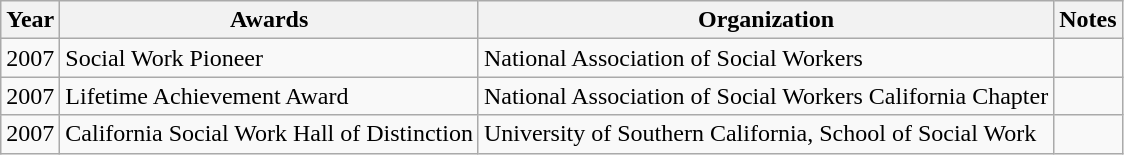<table class="wikitable">
<tr>
<th>Year</th>
<th>Awards</th>
<th>Organization</th>
<th>Notes</th>
</tr>
<tr>
<td>2007</td>
<td>Social Work Pioneer</td>
<td>National Association of Social Workers</td>
<td></td>
</tr>
<tr>
<td>2007</td>
<td>Lifetime Achievement Award</td>
<td>National Association of Social Workers California Chapter</td>
<td></td>
</tr>
<tr>
<td>2007</td>
<td>California Social Work Hall of Distinction</td>
<td>University of Southern California, School of Social Work</td>
<td></td>
</tr>
</table>
